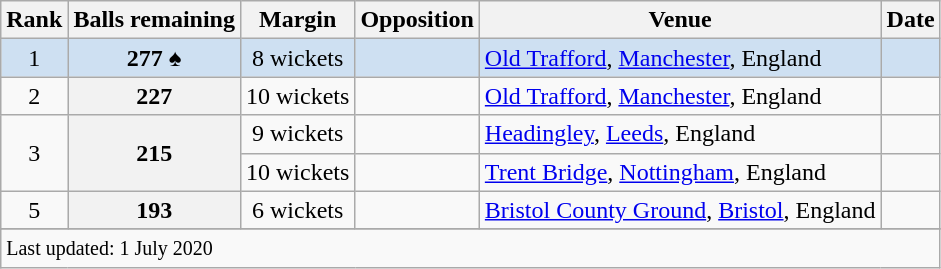<table class="wikitable plainrowheaders sortable">
<tr>
<th scope=col>Rank</th>
<th scope=col>Balls remaining</th>
<th scope=col>Margin</th>
<th scope=col>Opposition</th>
<th scope=col>Venue</th>
<th scope=col>Date</th>
</tr>
<tr bgcolor=#cee0f2>
<td align=center>1</td>
<th scope=row style="background:#cee0f2;text-align:center;">277 ♠</th>
<td scope=row style=text-align:center;>8 wickets</td>
<td></td>
<td><a href='#'>Old Trafford</a>, <a href='#'>Manchester</a>, England</td>
<td> </td>
</tr>
<tr>
<td align=center>2</td>
<th scope=row style=text-align:center;>227</th>
<td scope=row style=text-align:center;>10 wickets</td>
<td></td>
<td><a href='#'>Old Trafford</a>, <a href='#'>Manchester</a>, England</td>
<td></td>
</tr>
<tr>
<td align=center rowspan=2>3</td>
<th scope=row style=text-align:center; rowspan=2>215</th>
<td scope=row style=text-align:center;>9 wickets</td>
<td></td>
<td><a href='#'>Headingley</a>, <a href='#'>Leeds</a>, England</td>
<td> </td>
</tr>
<tr>
<td scope=row style=text-align:center;>10 wickets</td>
<td></td>
<td><a href='#'>Trent Bridge</a>, <a href='#'>Nottingham</a>, England</td>
<td></td>
</tr>
<tr>
<td align=center>5</td>
<th scope=row style=text-align:center;>193</th>
<td scope=row style=text-align:center;>6 wickets</td>
<td></td>
<td><a href='#'>Bristol County Ground</a>, <a href='#'>Bristol</a>, England</td>
<td></td>
</tr>
<tr>
</tr>
<tr class=sortbottom>
<td colspan=6><small>Last updated: 1 July 2020</small></td>
</tr>
</table>
